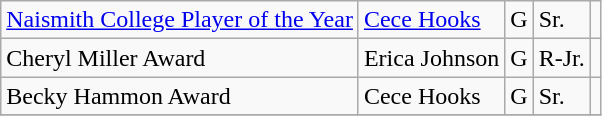<table class="wikitable">
<tr>
<td><a href='#'>Naismith College Player of the Year</a></td>
<td><a href='#'>Cece Hooks</a></td>
<td>G</td>
<td>Sr.</td>
<td></td>
</tr>
<tr>
<td>Cheryl Miller Award</td>
<td>Erica Johnson</td>
<td>G</td>
<td>R-Jr.</td>
<td></td>
</tr>
<tr>
<td>Becky Hammon Award</td>
<td>Cece Hooks</td>
<td>G</td>
<td>Sr.</td>
<td></td>
</tr>
<tr>
</tr>
</table>
